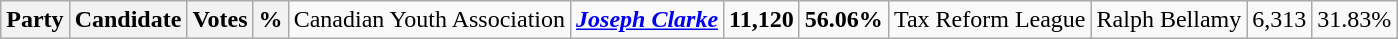<table class="wikitable">
<tr>
<th colspan="2">Party</th>
<th>Candidate</th>
<th>Votes</th>
<th>%<br></th>
<td>Canadian Youth Association</td>
<td><strong><em><a href='#'>Joseph Clarke</a></em></strong></td>
<td align="right"><strong>11,120</strong></td>
<td align="right"><strong>56.06%</strong><br></td>
<td>Tax Reform League</td>
<td>Ralph Bellamy</td>
<td align="right">6,313</td>
<td align="right">31.83%<br>
</td>
</tr>
</table>
